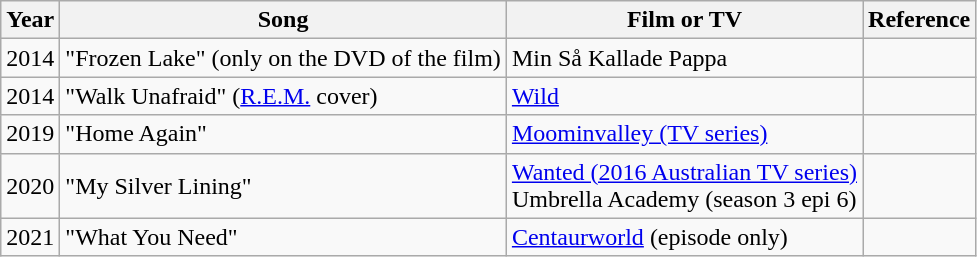<table class="wikitable">
<tr>
<th>Year</th>
<th>Song</th>
<th>Film or TV</th>
<th>Reference</th>
</tr>
<tr>
<td>2014</td>
<td>"Frozen Lake" (only on the DVD of the film)</td>
<td>Min Så Kallade Pappa</td>
<td></td>
</tr>
<tr>
<td>2014</td>
<td>"Walk Unafraid" (<a href='#'>R.E.M.</a> cover)</td>
<td><a href='#'>Wild</a></td>
<td></td>
</tr>
<tr>
<td>2019</td>
<td>"Home Again"</td>
<td><a href='#'>Moominvalley (TV series)</a></td>
<td></td>
</tr>
<tr>
<td>2020</td>
<td>"My Silver Lining"</td>
<td><a href='#'>Wanted (2016 Australian TV series)</a><br>Umbrella Academy (season 3 epi 6)</td>
<td></td>
</tr>
<tr>
<td>2021</td>
<td>"What You Need"</td>
<td><a href='#'>Centaurworld</a> (episode only)</td>
<td></td>
</tr>
</table>
